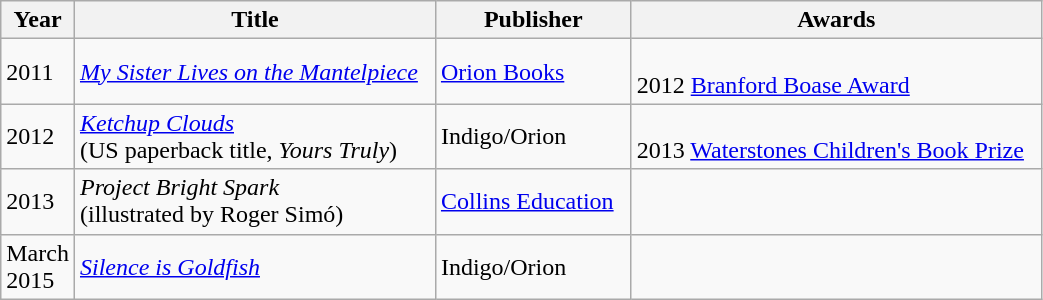<table class=wikitable>
<tr>
<th>Year</th>
<th>Title</th>
<th>Publisher</th>
<th>Awards</th>
</tr>
<tr>
<td>2011</td>
<td><em><a href='#'>My Sister Lives on the Mantelpiece</a></em>  </td>
<td><a href='#'>Orion Books</a></td>
<td><br>2012 <a href='#'>Branford Boase Award</a></td>
</tr>
<tr>
<td>2012</td>
<td><em><a href='#'>Ketchup Clouds</a></em> <br>(US paperback title, <em>Yours Truly</em>)</td>
<td>Indigo/Orion</td>
<td><br>2013 <a href='#'>Waterstones Children's Book Prize</a>  </td>
</tr>
<tr>
<td>2013</td>
<td><em>Project Bright Spark</em> <br>(illustrated by Roger Simó)</td>
<td><a href='#'>Collins Education</a>  </td>
</tr>
<tr>
<td>March<br>2015</td>
<td><em><a href='#'>Silence is Goldfish</a></em></td>
<td>Indigo/Orion</td>
<td></td>
</tr>
</table>
